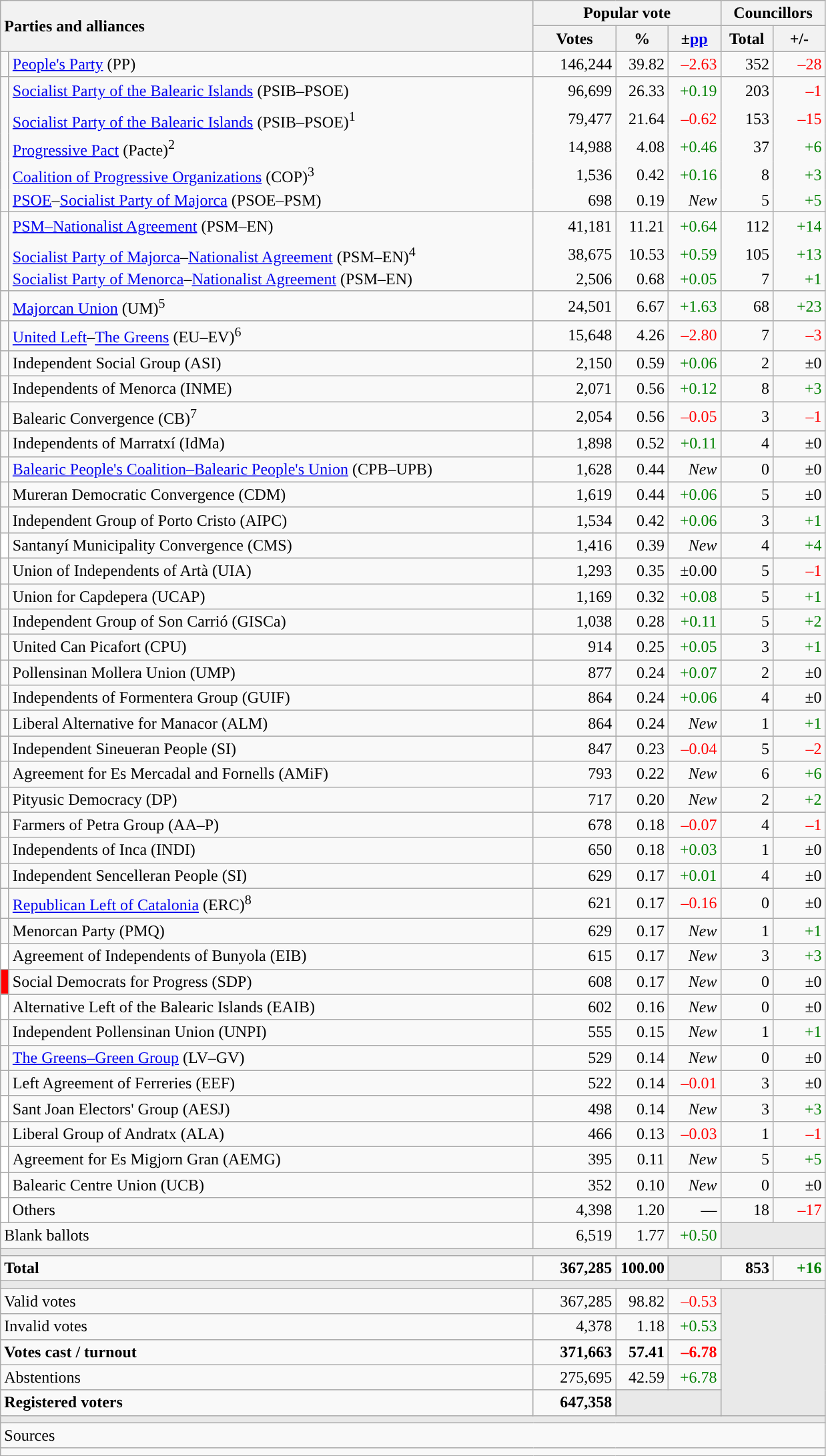<table class="wikitable" style="text-align:right;">
<tr>
<th style="text-align:left;" rowspan="2" colspan="2" width="525">Parties and alliances</th>
<th colspan="3">Popular vote</th>
<th colspan="2">Councillors</th>
</tr>
<tr>
<th width="75">Votes</th>
<th width="45">%</th>
<th width="45">±<a href='#'>pp</a></th>
<th width="45">Total</th>
<th width="45">+/-</th>
</tr>
<tr>
<td width="1" style="color:inherit;background:"></td>
<td align="left"><a href='#'>People's Party</a> (PP)</td>
<td>146,244</td>
<td>39.82</td>
<td style="color:red;">–2.63</td>
<td>352</td>
<td style="color:red;">–28</td>
</tr>
<tr style="line-height:22px;">
<td rowspan="5" style="color:inherit;background:"></td>
<td align="left"><a href='#'>Socialist Party of the Balearic Islands</a> (PSIB–PSOE)</td>
<td>96,699</td>
<td>26.33</td>
<td style="color:green;">+0.19</td>
<td>203</td>
<td style="color:red;">–1</td>
</tr>
<tr style="border-bottom-style:hidden; border-top-style:hidden; line-height:16px;">
<td align="left"><span><a href='#'>Socialist Party of the Balearic Islands</a> (PSIB–PSOE)<sup>1</sup></span></td>
<td>79,477</td>
<td>21.64</td>
<td style="color:red;">–0.62</td>
<td>153</td>
<td style="color:red;">–15</td>
</tr>
<tr style="border-bottom-style:hidden; line-height:16px;">
<td align="left"><span><a href='#'>Progressive Pact</a> (Pacte)<sup>2</sup></span></td>
<td>14,988</td>
<td>4.08</td>
<td style="color:green;">+0.46</td>
<td>37</td>
<td style="color:green;">+6</td>
</tr>
<tr style="border-bottom-style:hidden; line-height:16px;">
<td align="left"><span><a href='#'>Coalition of Progressive Organizations</a> (COP)<sup>3</sup></span></td>
<td>1,536</td>
<td>0.42</td>
<td style="color:green;">+0.16</td>
<td>8</td>
<td style="color:green;">+3</td>
</tr>
<tr style="line-height:16px;">
<td align="left"><span><a href='#'>PSOE</a>–<a href='#'>Socialist Party of Majorca</a> (PSOE–PSM)</span></td>
<td>698</td>
<td>0.19</td>
<td><em>New</em></td>
<td>5</td>
<td style="color:green;">+5</td>
</tr>
<tr style="line-height:22px;">
<td rowspan="3" style="color:inherit;background:"></td>
<td align="left"><a href='#'>PSM–Nationalist Agreement</a> (PSM–EN)</td>
<td>41,181</td>
<td>11.21</td>
<td style="color:green;">+0.64</td>
<td>112</td>
<td style="color:green;">+14</td>
</tr>
<tr style="border-bottom-style:hidden; border-top-style:hidden; line-height:16px;">
<td align="left"><span><a href='#'>Socialist Party of Majorca</a>–<a href='#'>Nationalist Agreement</a> (PSM–EN)<sup>4</sup></span></td>
<td>38,675</td>
<td>10.53</td>
<td style="color:green;">+0.59</td>
<td>105</td>
<td style="color:green;">+13</td>
</tr>
<tr style="line-height:16px;">
<td align="left"><span><a href='#'>Socialist Party of Menorca</a>–<a href='#'>Nationalist Agreement</a> (PSM–EN)</span></td>
<td>2,506</td>
<td>0.68</td>
<td style="color:green;">+0.05</td>
<td>7</td>
<td style="color:green;">+1</td>
</tr>
<tr>
<td style="color:inherit;background:"></td>
<td align="left"><a href='#'>Majorcan Union</a> (UM)<sup>5</sup></td>
<td>24,501</td>
<td>6.67</td>
<td style="color:green;">+1.63</td>
<td>68</td>
<td style="color:green;">+23</td>
</tr>
<tr>
<td style="color:inherit;background:"></td>
<td align="left"><a href='#'>United Left</a>–<a href='#'>The Greens</a> (EU–EV)<sup>6</sup></td>
<td>15,648</td>
<td>4.26</td>
<td style="color:red;">–2.80</td>
<td>7</td>
<td style="color:red;">–3</td>
</tr>
<tr>
<td style="color:inherit;background:"></td>
<td align="left">Independent Social Group (ASI)</td>
<td>2,150</td>
<td>0.59</td>
<td style="color:green;">+0.06</td>
<td>2</td>
<td>±0</td>
</tr>
<tr>
<td style="color:inherit;background:"></td>
<td align="left">Independents of Menorca (INME)</td>
<td>2,071</td>
<td>0.56</td>
<td style="color:green;">+0.12</td>
<td>8</td>
<td style="color:green;">+3</td>
</tr>
<tr>
<td style="color:inherit;background:"></td>
<td align="left">Balearic Convergence (CB)<sup>7</sup></td>
<td>2,054</td>
<td>0.56</td>
<td style="color:red;">–0.05</td>
<td>3</td>
<td style="color:red;">–1</td>
</tr>
<tr>
<td style="color:inherit;background:"></td>
<td align="left">Independents of Marratxí (IdMa)</td>
<td>1,898</td>
<td>0.52</td>
<td style="color:green;">+0.11</td>
<td>4</td>
<td>±0</td>
</tr>
<tr>
<td style="color:inherit;background:"></td>
<td align="left"><a href='#'>Balearic People's Coalition–Balearic People's Union</a> (CPB–UPB)</td>
<td>1,628</td>
<td>0.44</td>
<td><em>New</em></td>
<td>0</td>
<td>±0</td>
</tr>
<tr>
<td style="color:inherit;background:"></td>
<td align="left">Mureran Democratic Convergence (CDM)</td>
<td>1,619</td>
<td>0.44</td>
<td style="color:green;">+0.06</td>
<td>5</td>
<td>±0</td>
</tr>
<tr>
<td style="color:inherit;background:"></td>
<td align="left">Independent Group of Porto Cristo (AIPC)</td>
<td>1,534</td>
<td>0.42</td>
<td style="color:green;">+0.06</td>
<td>3</td>
<td style="color:green;">+1</td>
</tr>
<tr>
<td bgcolor="white"></td>
<td align="left">Santanyí Municipality Convergence (CMS)</td>
<td>1,416</td>
<td>0.39</td>
<td><em>New</em></td>
<td>4</td>
<td style="color:green;">+4</td>
</tr>
<tr>
<td style="color:inherit;background:"></td>
<td align="left">Union of Independents of Artà (UIA)</td>
<td>1,293</td>
<td>0.35</td>
<td>±0.00</td>
<td>5</td>
<td style="color:red;">–1</td>
</tr>
<tr>
<td style="color:inherit;background:"></td>
<td align="left">Union for Capdepera (UCAP)</td>
<td>1,169</td>
<td>0.32</td>
<td style="color:green;">+0.08</td>
<td>5</td>
<td style="color:green;">+1</td>
</tr>
<tr>
<td style="color:inherit;background:"></td>
<td align="left">Independent Group of Son Carrió (GISCa)</td>
<td>1,038</td>
<td>0.28</td>
<td style="color:green;">+0.11</td>
<td>5</td>
<td style="color:green;">+2</td>
</tr>
<tr>
<td style="color:inherit;background:"></td>
<td align="left">United Can Picafort (CPU)</td>
<td>914</td>
<td>0.25</td>
<td style="color:green;">+0.05</td>
<td>3</td>
<td style="color:green;">+1</td>
</tr>
<tr>
<td style="color:inherit;background:"></td>
<td align="left">Pollensinan Mollera Union (UMP)</td>
<td>877</td>
<td>0.24</td>
<td style="color:green;">+0.07</td>
<td>2</td>
<td>±0</td>
</tr>
<tr>
<td style="color:inherit;background:"></td>
<td align="left">Independents of Formentera Group (GUIF)</td>
<td>864</td>
<td>0.24</td>
<td style="color:green;">+0.06</td>
<td>4</td>
<td>±0</td>
</tr>
<tr>
<td style="color:inherit;background:"></td>
<td align="left">Liberal Alternative for Manacor (ALM)</td>
<td>864</td>
<td>0.24</td>
<td><em>New</em></td>
<td>1</td>
<td style="color:green;">+1</td>
</tr>
<tr>
<td style="color:inherit;background:"></td>
<td align="left">Independent Sineueran People (SI)</td>
<td>847</td>
<td>0.23</td>
<td style="color:red;">–0.04</td>
<td>5</td>
<td style="color:red;">–2</td>
</tr>
<tr>
<td style="color:inherit;background:"></td>
<td align="left">Agreement for Es Mercadal and Fornells (AMiF)</td>
<td>793</td>
<td>0.22</td>
<td><em>New</em></td>
<td>6</td>
<td style="color:green;">+6</td>
</tr>
<tr>
<td style="color:inherit;background:"></td>
<td align="left">Pityusic Democracy (DP)</td>
<td>717</td>
<td>0.20</td>
<td><em>New</em></td>
<td>2</td>
<td style="color:green;">+2</td>
</tr>
<tr>
<td style="color:inherit;background:"></td>
<td align="left">Farmers of Petra Group (AA–P)</td>
<td>678</td>
<td>0.18</td>
<td style="color:red;">–0.07</td>
<td>4</td>
<td style="color:red;">–1</td>
</tr>
<tr>
<td style="color:inherit;background:"></td>
<td align="left">Independents of Inca (INDI)</td>
<td>650</td>
<td>0.18</td>
<td style="color:green;">+0.03</td>
<td>1</td>
<td>±0</td>
</tr>
<tr>
<td style="color:inherit;background:"></td>
<td align="left">Independent Sencelleran People (SI)</td>
<td>629</td>
<td>0.17</td>
<td style="color:green;">+0.01</td>
<td>4</td>
<td>±0</td>
</tr>
<tr>
<td style="color:inherit;background:"></td>
<td align="left"><a href='#'>Republican Left of Catalonia</a> (ERC)<sup>8</sup></td>
<td>621</td>
<td>0.17</td>
<td style="color:red;">–0.16</td>
<td>0</td>
<td>±0</td>
</tr>
<tr>
<td style="color:inherit;background:"></td>
<td align="left">Menorcan Party (PMQ)</td>
<td>629</td>
<td>0.17</td>
<td><em>New</em></td>
<td>1</td>
<td style="color:green;">+1</td>
</tr>
<tr>
<td bgcolor="white"></td>
<td align="left">Agreement of Independents of Bunyola (EIB)</td>
<td>615</td>
<td>0.17</td>
<td><em>New</em></td>
<td>3</td>
<td style="color:green;">+3</td>
</tr>
<tr>
<td bgcolor="red"></td>
<td align="left">Social Democrats for Progress (SDP)</td>
<td>608</td>
<td>0.17</td>
<td><em>New</em></td>
<td>0</td>
<td>±0</td>
</tr>
<tr>
<td bgcolor="white"></td>
<td align="left">Alternative Left of the Balearic Islands (EAIB)</td>
<td>602</td>
<td>0.16</td>
<td><em>New</em></td>
<td>0</td>
<td>±0</td>
</tr>
<tr>
<td style="color:inherit;background:"></td>
<td align="left">Independent Pollensinan Union (UNPI)</td>
<td>555</td>
<td>0.15</td>
<td><em>New</em></td>
<td>1</td>
<td style="color:green;">+1</td>
</tr>
<tr>
<td style="color:inherit;background:"></td>
<td align="left"><a href='#'>The Greens–Green Group</a> (LV–GV)</td>
<td>529</td>
<td>0.14</td>
<td><em>New</em></td>
<td>0</td>
<td>±0</td>
</tr>
<tr>
<td style="color:inherit;background:"></td>
<td align="left">Left Agreement of Ferreries (EEF)</td>
<td>522</td>
<td>0.14</td>
<td style="color:red;">–0.01</td>
<td>3</td>
<td>±0</td>
</tr>
<tr>
<td bgcolor="white"></td>
<td align="left">Sant Joan Electors' Group (AESJ)</td>
<td>498</td>
<td>0.14</td>
<td><em>New</em></td>
<td>3</td>
<td style="color:green;">+3</td>
</tr>
<tr>
<td style="color:inherit;background:"></td>
<td align="left">Liberal Group of Andratx (ALA)</td>
<td>466</td>
<td>0.13</td>
<td style="color:red;">–0.03</td>
<td>1</td>
<td style="color:red;">–1</td>
</tr>
<tr>
<td bgcolor="white"></td>
<td align="left">Agreement for Es Migjorn Gran (AEMG)</td>
<td>395</td>
<td>0.11</td>
<td><em>New</em></td>
<td>5</td>
<td style="color:green;">+5</td>
</tr>
<tr>
<td bgcolor="white"></td>
<td align="left">Balearic Centre Union (UCB)</td>
<td>352</td>
<td>0.10</td>
<td><em>New</em></td>
<td>0</td>
<td>±0</td>
</tr>
<tr>
<td bgcolor="white"></td>
<td align="left">Others</td>
<td>4,398</td>
<td>1.20</td>
<td>—</td>
<td>18</td>
<td style="color:red;">–17</td>
</tr>
<tr>
<td align="left" colspan="2">Blank ballots</td>
<td>6,519</td>
<td>1.77</td>
<td style="color:green;">+0.50</td>
<td bgcolor="#E9E9E9" colspan="2"></td>
</tr>
<tr>
<td colspan="7" bgcolor="#E9E9E9"></td>
</tr>
<tr style="font-weight:bold;">
<td align="left" colspan="2">Total</td>
<td>367,285</td>
<td>100.00</td>
<td bgcolor="#E9E9E9"></td>
<td>853</td>
<td style="color:green;">+16</td>
</tr>
<tr>
<td colspan="7" bgcolor="#E9E9E9"></td>
</tr>
<tr>
<td align="left" colspan="2">Valid votes</td>
<td>367,285</td>
<td>98.82</td>
<td style="color:red;">–0.53</td>
<td bgcolor="#E9E9E9" colspan="2" rowspan="5"></td>
</tr>
<tr>
<td align="left" colspan="2">Invalid votes</td>
<td>4,378</td>
<td>1.18</td>
<td style="color:green;">+0.53</td>
</tr>
<tr style="font-weight:bold;">
<td align="left" colspan="2">Votes cast / turnout</td>
<td>371,663</td>
<td>57.41</td>
<td style="color:red;">–6.78</td>
</tr>
<tr>
<td align="left" colspan="2">Abstentions</td>
<td>275,695</td>
<td>42.59</td>
<td style="color:green;">+6.78</td>
</tr>
<tr style="font-weight:bold;">
<td align="left" colspan="2">Registered voters</td>
<td>647,358</td>
<td bgcolor="#E9E9E9" colspan="2"></td>
</tr>
<tr>
<td colspan="7" bgcolor="#E9E9E9"></td>
</tr>
<tr>
<td align="left" colspan="7">Sources</td>
</tr>
<tr>
<td colspan="7" style="text-align:left; max-width:790px;"></td>
</tr>
</table>
